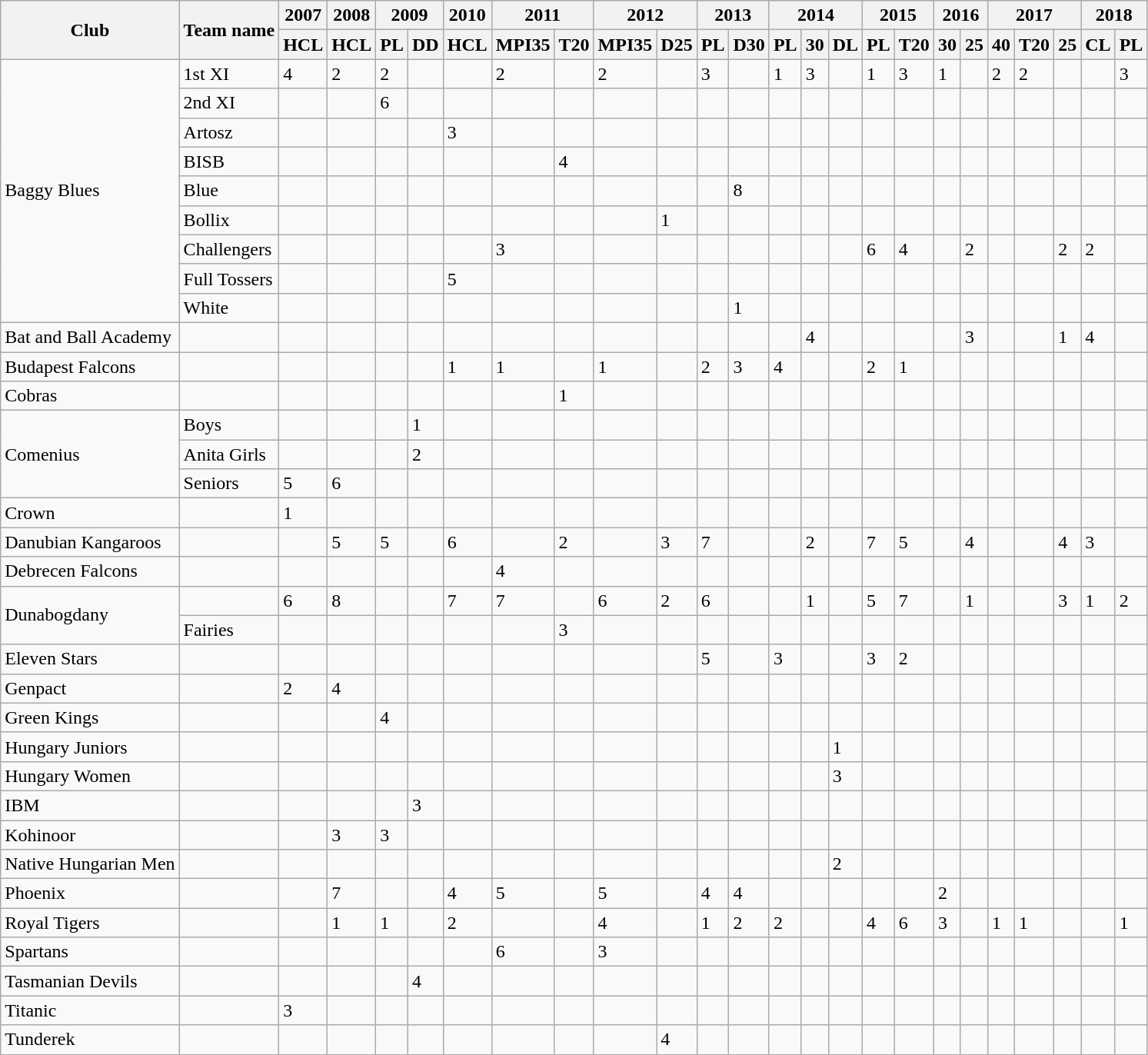<table class="wikitable">
<tr>
<th rowspan="2">Club</th>
<th rowspan="2">Team name</th>
<th>2007</th>
<th>2008</th>
<th colspan="2">2009</th>
<th>2010</th>
<th colspan="2">2011</th>
<th colspan="2">2012</th>
<th colspan="2">2013</th>
<th colspan="3">2014</th>
<th colspan="2">2015</th>
<th colspan="2">2016</th>
<th colspan="3">2017</th>
<th colspan="2">2018</th>
</tr>
<tr>
<th>HCL</th>
<th>HCL</th>
<th>PL</th>
<th>DD</th>
<th>HCL</th>
<th>MPI35</th>
<th>T20</th>
<th>MPI35</th>
<th>D25</th>
<th>PL</th>
<th>D30</th>
<th>PL</th>
<th>30</th>
<th>DL</th>
<th>PL</th>
<th>T20</th>
<th>30</th>
<th>25</th>
<th>40</th>
<th>T20</th>
<th>25</th>
<th>CL</th>
<th>PL</th>
</tr>
<tr>
<td rowspan="9">Baggy Blues</td>
<td>1st XI</td>
<td>4</td>
<td>2</td>
<td>2</td>
<td></td>
<td></td>
<td>2</td>
<td></td>
<td>2</td>
<td></td>
<td>3</td>
<td></td>
<td>1</td>
<td>3</td>
<td></td>
<td>1</td>
<td>3</td>
<td>1</td>
<td></td>
<td>2</td>
<td>2</td>
<td></td>
<td></td>
<td>3</td>
</tr>
<tr>
<td>2nd XI</td>
<td></td>
<td></td>
<td>6</td>
<td></td>
<td></td>
<td></td>
<td></td>
<td></td>
<td></td>
<td></td>
<td></td>
<td></td>
<td></td>
<td></td>
<td></td>
<td></td>
<td></td>
<td></td>
<td></td>
<td></td>
<td></td>
<td></td>
<td></td>
</tr>
<tr>
<td>Artosz</td>
<td></td>
<td></td>
<td></td>
<td></td>
<td>3</td>
<td></td>
<td></td>
<td></td>
<td></td>
<td></td>
<td></td>
<td></td>
<td></td>
<td></td>
<td></td>
<td></td>
<td></td>
<td></td>
<td></td>
<td></td>
<td></td>
<td></td>
<td></td>
</tr>
<tr>
<td>BISB</td>
<td></td>
<td></td>
<td></td>
<td></td>
<td></td>
<td></td>
<td>4</td>
<td></td>
<td></td>
<td></td>
<td></td>
<td></td>
<td></td>
<td></td>
<td></td>
<td></td>
<td></td>
<td></td>
<td></td>
<td></td>
<td></td>
<td></td>
<td></td>
</tr>
<tr>
<td>Blue</td>
<td></td>
<td></td>
<td></td>
<td></td>
<td></td>
<td></td>
<td></td>
<td></td>
<td></td>
<td></td>
<td>8</td>
<td></td>
<td></td>
<td></td>
<td></td>
<td></td>
<td></td>
<td></td>
<td></td>
<td></td>
<td></td>
<td></td>
<td></td>
</tr>
<tr>
<td>Bollix</td>
<td></td>
<td></td>
<td></td>
<td></td>
<td></td>
<td></td>
<td></td>
<td></td>
<td>1</td>
<td></td>
<td></td>
<td></td>
<td></td>
<td></td>
<td></td>
<td></td>
<td></td>
<td></td>
<td></td>
<td></td>
<td></td>
<td></td>
<td></td>
</tr>
<tr>
<td>Challengers</td>
<td></td>
<td></td>
<td></td>
<td></td>
<td></td>
<td>3</td>
<td></td>
<td></td>
<td></td>
<td></td>
<td></td>
<td></td>
<td></td>
<td></td>
<td>6</td>
<td>4</td>
<td></td>
<td>2</td>
<td></td>
<td></td>
<td>2</td>
<td>2</td>
<td></td>
</tr>
<tr>
<td>Full Tossers</td>
<td></td>
<td></td>
<td></td>
<td></td>
<td>5</td>
<td></td>
<td></td>
<td></td>
<td></td>
<td></td>
<td></td>
<td></td>
<td></td>
<td></td>
<td></td>
<td></td>
<td></td>
<td></td>
<td></td>
<td></td>
<td></td>
<td></td>
<td></td>
</tr>
<tr>
<td>White</td>
<td></td>
<td></td>
<td></td>
<td></td>
<td></td>
<td></td>
<td></td>
<td></td>
<td></td>
<td></td>
<td>1</td>
<td></td>
<td></td>
<td></td>
<td></td>
<td></td>
<td></td>
<td></td>
<td></td>
<td></td>
<td></td>
<td></td>
<td></td>
</tr>
<tr>
<td>Bat and Ball Academy</td>
<td></td>
<td></td>
<td></td>
<td></td>
<td></td>
<td></td>
<td></td>
<td></td>
<td></td>
<td></td>
<td></td>
<td></td>
<td></td>
<td>4</td>
<td></td>
<td></td>
<td></td>
<td></td>
<td>3</td>
<td></td>
<td></td>
<td>1</td>
<td>4</td>
<td></td>
</tr>
<tr>
<td>Budapest Falcons</td>
<td></td>
<td></td>
<td></td>
<td></td>
<td></td>
<td>1</td>
<td>1</td>
<td></td>
<td>1</td>
<td></td>
<td>2</td>
<td>3</td>
<td>4</td>
<td></td>
<td></td>
<td>2</td>
<td>1</td>
<td></td>
<td></td>
<td></td>
<td></td>
<td></td>
<td></td>
<td></td>
</tr>
<tr>
<td>Cobras</td>
<td></td>
<td></td>
<td></td>
<td></td>
<td></td>
<td></td>
<td></td>
<td>1</td>
<td></td>
<td></td>
<td></td>
<td></td>
<td></td>
<td></td>
<td></td>
<td></td>
<td></td>
<td></td>
<td></td>
<td></td>
<td></td>
<td></td>
<td></td>
<td></td>
</tr>
<tr>
<td rowspan="3">Comenius</td>
<td>Boys</td>
<td></td>
<td></td>
<td></td>
<td>1</td>
<td></td>
<td></td>
<td></td>
<td></td>
<td></td>
<td></td>
<td></td>
<td></td>
<td></td>
<td></td>
<td></td>
<td></td>
<td></td>
<td></td>
<td></td>
<td></td>
<td></td>
<td></td>
<td></td>
</tr>
<tr>
<td>Anita Girls</td>
<td></td>
<td></td>
<td></td>
<td>2</td>
<td></td>
<td></td>
<td></td>
<td></td>
<td></td>
<td></td>
<td></td>
<td></td>
<td></td>
<td></td>
<td></td>
<td></td>
<td></td>
<td></td>
<td></td>
<td></td>
<td></td>
<td></td>
<td></td>
</tr>
<tr>
<td>Seniors</td>
<td>5</td>
<td>6</td>
<td></td>
<td></td>
<td></td>
<td></td>
<td></td>
<td></td>
<td></td>
<td></td>
<td></td>
<td></td>
<td></td>
<td></td>
<td></td>
<td></td>
<td></td>
<td></td>
<td></td>
<td></td>
<td></td>
<td></td>
<td></td>
</tr>
<tr>
<td>Crown</td>
<td></td>
<td>1</td>
<td></td>
<td></td>
<td></td>
<td></td>
<td></td>
<td></td>
<td></td>
<td></td>
<td></td>
<td></td>
<td></td>
<td></td>
<td></td>
<td></td>
<td></td>
<td></td>
<td></td>
<td></td>
<td></td>
<td></td>
<td></td>
<td></td>
</tr>
<tr>
<td>Danubian Kangaroos</td>
<td></td>
<td></td>
<td>5</td>
<td>5</td>
<td></td>
<td>6</td>
<td></td>
<td>2</td>
<td></td>
<td>3</td>
<td>7</td>
<td></td>
<td></td>
<td>2</td>
<td></td>
<td>7</td>
<td>5</td>
<td></td>
<td>4</td>
<td></td>
<td></td>
<td>4</td>
<td>3</td>
<td></td>
</tr>
<tr>
<td>Debrecen Falcons</td>
<td></td>
<td></td>
<td></td>
<td></td>
<td></td>
<td></td>
<td>4</td>
<td></td>
<td></td>
<td></td>
<td></td>
<td></td>
<td></td>
<td></td>
<td></td>
<td></td>
<td></td>
<td></td>
<td></td>
<td></td>
<td></td>
<td></td>
<td></td>
<td></td>
</tr>
<tr>
<td rowspan="2">Dunabogdany</td>
<td></td>
<td>6</td>
<td>8</td>
<td></td>
<td></td>
<td>7</td>
<td>7</td>
<td></td>
<td>6</td>
<td>2</td>
<td>6</td>
<td></td>
<td></td>
<td>1</td>
<td></td>
<td>5</td>
<td>7</td>
<td></td>
<td>1</td>
<td></td>
<td></td>
<td>3</td>
<td>1</td>
<td>2</td>
</tr>
<tr>
<td>Fairies</td>
<td></td>
<td></td>
<td></td>
<td></td>
<td></td>
<td></td>
<td>3</td>
<td></td>
<td></td>
<td></td>
<td></td>
<td></td>
<td></td>
<td></td>
<td></td>
<td></td>
<td></td>
<td></td>
<td></td>
<td></td>
<td></td>
<td></td>
<td></td>
</tr>
<tr>
<td>Eleven Stars</td>
<td></td>
<td></td>
<td></td>
<td></td>
<td></td>
<td></td>
<td></td>
<td></td>
<td></td>
<td></td>
<td>5</td>
<td></td>
<td>3</td>
<td></td>
<td></td>
<td>3</td>
<td>2</td>
<td></td>
<td></td>
<td></td>
<td></td>
<td></td>
<td></td>
<td></td>
</tr>
<tr>
<td>Genpact</td>
<td></td>
<td>2</td>
<td>4</td>
<td></td>
<td></td>
<td></td>
<td></td>
<td></td>
<td></td>
<td></td>
<td></td>
<td></td>
<td></td>
<td></td>
<td></td>
<td></td>
<td></td>
<td></td>
<td></td>
<td></td>
<td></td>
<td></td>
<td></td>
<td></td>
</tr>
<tr>
<td>Green Kings</td>
<td></td>
<td></td>
<td></td>
<td>4</td>
<td></td>
<td></td>
<td></td>
<td></td>
<td></td>
<td></td>
<td></td>
<td></td>
<td></td>
<td></td>
<td></td>
<td></td>
<td></td>
<td></td>
<td></td>
<td></td>
<td></td>
<td></td>
<td></td>
<td></td>
</tr>
<tr>
<td>Hungary Juniors</td>
<td></td>
<td></td>
<td></td>
<td></td>
<td></td>
<td></td>
<td></td>
<td></td>
<td></td>
<td></td>
<td></td>
<td></td>
<td></td>
<td></td>
<td>1</td>
<td></td>
<td></td>
<td></td>
<td></td>
<td></td>
<td></td>
<td></td>
<td></td>
<td></td>
</tr>
<tr>
<td>Hungary Women</td>
<td></td>
<td></td>
<td></td>
<td></td>
<td></td>
<td></td>
<td></td>
<td></td>
<td></td>
<td></td>
<td></td>
<td></td>
<td></td>
<td></td>
<td>3</td>
<td></td>
<td></td>
<td></td>
<td></td>
<td></td>
<td></td>
<td></td>
<td></td>
<td></td>
</tr>
<tr>
<td>IBM</td>
<td></td>
<td></td>
<td></td>
<td></td>
<td>3</td>
<td></td>
<td></td>
<td></td>
<td></td>
<td></td>
<td></td>
<td></td>
<td></td>
<td></td>
<td></td>
<td></td>
<td></td>
<td></td>
<td></td>
<td></td>
<td></td>
<td></td>
<td></td>
<td></td>
</tr>
<tr>
<td>Kohinoor</td>
<td></td>
<td></td>
<td>3</td>
<td>3</td>
<td></td>
<td></td>
<td></td>
<td></td>
<td></td>
<td></td>
<td></td>
<td></td>
<td></td>
<td></td>
<td></td>
<td></td>
<td></td>
<td></td>
<td></td>
<td></td>
<td></td>
<td></td>
<td></td>
<td></td>
</tr>
<tr>
<td>Native Hungarian Men</td>
<td></td>
<td></td>
<td></td>
<td></td>
<td></td>
<td></td>
<td></td>
<td></td>
<td></td>
<td></td>
<td></td>
<td></td>
<td></td>
<td></td>
<td>2</td>
<td></td>
<td></td>
<td></td>
<td></td>
<td></td>
<td></td>
<td></td>
<td></td>
<td></td>
</tr>
<tr>
<td>Phoenix</td>
<td></td>
<td></td>
<td>7</td>
<td></td>
<td></td>
<td>4</td>
<td>5</td>
<td></td>
<td>5</td>
<td></td>
<td>4</td>
<td>4</td>
<td></td>
<td></td>
<td></td>
<td></td>
<td></td>
<td>2</td>
<td></td>
<td></td>
<td></td>
<td></td>
<td></td>
<td></td>
</tr>
<tr>
<td>Royal Tigers</td>
<td></td>
<td></td>
<td>1</td>
<td>1</td>
<td></td>
<td>2</td>
<td></td>
<td></td>
<td>4</td>
<td></td>
<td>1</td>
<td>2</td>
<td>2</td>
<td></td>
<td></td>
<td>4</td>
<td>6</td>
<td>3</td>
<td></td>
<td>1</td>
<td>1</td>
<td></td>
<td></td>
<td>1</td>
</tr>
<tr>
<td>Spartans</td>
<td></td>
<td></td>
<td></td>
<td></td>
<td></td>
<td></td>
<td>6</td>
<td></td>
<td>3</td>
<td></td>
<td></td>
<td></td>
<td></td>
<td></td>
<td></td>
<td></td>
<td></td>
<td></td>
<td></td>
<td></td>
<td></td>
<td></td>
<td></td>
<td></td>
</tr>
<tr>
<td>Tasmanian Devils</td>
<td></td>
<td></td>
<td></td>
<td></td>
<td>4</td>
<td></td>
<td></td>
<td></td>
<td></td>
<td></td>
<td></td>
<td></td>
<td></td>
<td></td>
<td></td>
<td></td>
<td></td>
<td></td>
<td></td>
<td></td>
<td></td>
<td></td>
<td></td>
<td></td>
</tr>
<tr>
<td>Titanic</td>
<td></td>
<td>3</td>
<td></td>
<td></td>
<td></td>
<td></td>
<td></td>
<td></td>
<td></td>
<td></td>
<td></td>
<td></td>
<td></td>
<td></td>
<td></td>
<td></td>
<td></td>
<td></td>
<td></td>
<td></td>
<td></td>
<td></td>
<td></td>
<td></td>
</tr>
<tr>
<td>Tunderek</td>
<td></td>
<td></td>
<td></td>
<td></td>
<td></td>
<td></td>
<td></td>
<td></td>
<td></td>
<td>4</td>
<td></td>
<td></td>
<td></td>
<td></td>
<td></td>
<td></td>
<td></td>
<td></td>
<td></td>
<td></td>
<td></td>
<td></td>
<td></td>
<td></td>
</tr>
</table>
